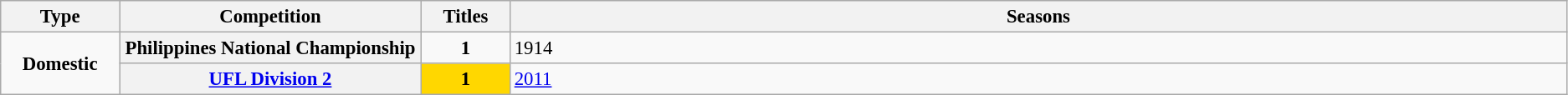<table class="wikitable plainrowheaders" style="font-size:95%; text-align:center;">
<tr>
<th style="width: 1%;">Type</th>
<th style="width: 5%;">Competition</th>
<th style="width: 1%;">Titles</th>
<th style="width: 21%;">Seasons</th>
</tr>
<tr>
<td rowspan="2"><strong>Domestic</strong></td>
<th scope=col>Philippines National Championship</th>
<td align="center"><strong>1</strong></td>
<td align=left>1914</td>
</tr>
<tr>
<th scope=col><a href='#'>UFL Division 2</a></th>
<td bgcolor="gold"><strong>1</strong></td>
<td align=left><a href='#'>2011</a></td>
</tr>
</table>
